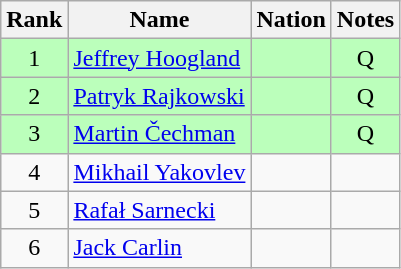<table class="wikitable sortable" style="text-align:center">
<tr>
<th>Rank</th>
<th>Name</th>
<th>Nation</th>
<th>Notes</th>
</tr>
<tr bgcolor=bbffbb>
<td>1</td>
<td align=left><a href='#'>Jeffrey Hoogland</a></td>
<td align=left></td>
<td>Q</td>
</tr>
<tr bgcolor=bbffbb>
<td>2</td>
<td align=left><a href='#'>Patryk Rajkowski</a></td>
<td align=left></td>
<td>Q</td>
</tr>
<tr bgcolor=bbffbb>
<td>3</td>
<td align=left><a href='#'>Martin Čechman</a></td>
<td align=left></td>
<td>Q</td>
</tr>
<tr>
<td>4</td>
<td align=left><a href='#'>Mikhail Yakovlev</a></td>
<td align=left></td>
<td></td>
</tr>
<tr>
<td>5</td>
<td align=left><a href='#'>Rafał Sarnecki</a></td>
<td align=left></td>
<td></td>
</tr>
<tr>
<td>6</td>
<td align=left><a href='#'>Jack Carlin</a></td>
<td align=left></td>
<td></td>
</tr>
</table>
